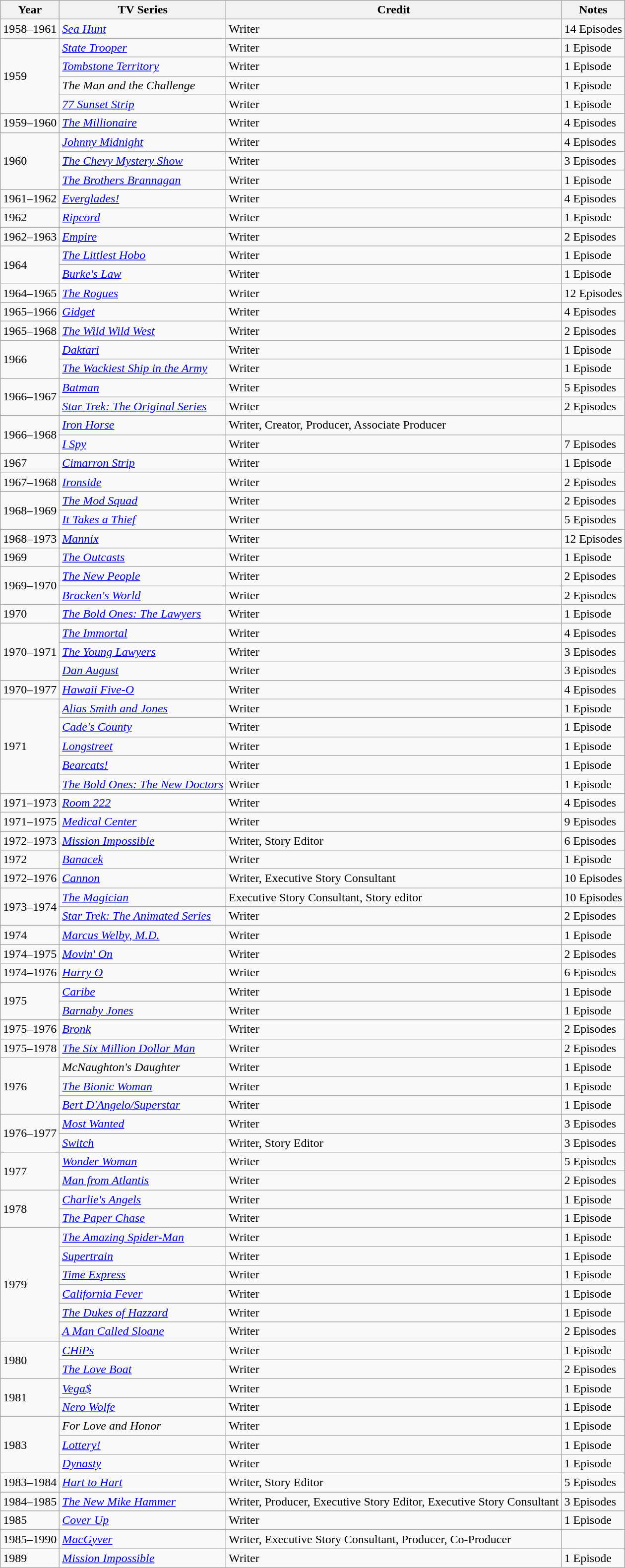<table class="wikitable">
<tr>
<th>Year</th>
<th>TV Series</th>
<th>Credit</th>
<th>Notes</th>
</tr>
<tr>
<td>1958–1961</td>
<td><em><a href='#'>Sea Hunt</a></em></td>
<td>Writer</td>
<td>14 Episodes</td>
</tr>
<tr>
<td rowspan="4">1959</td>
<td><em><a href='#'>State Trooper</a></em></td>
<td>Writer</td>
<td>1 Episode</td>
</tr>
<tr>
<td><em><a href='#'>Tombstone Territory</a></em></td>
<td>Writer</td>
<td>1 Episode</td>
</tr>
<tr>
<td><em>The Man and the Challenge</em></td>
<td>Writer</td>
<td>1 Episode</td>
</tr>
<tr>
<td><em><a href='#'>77 Sunset Strip</a></em></td>
<td>Writer</td>
<td>1 Episode</td>
</tr>
<tr>
<td>1959–1960</td>
<td><em><a href='#'>The Millionaire</a></em></td>
<td>Writer</td>
<td>4 Episodes</td>
</tr>
<tr>
<td rowspan="3">1960</td>
<td><em><a href='#'>Johnny Midnight</a></em></td>
<td>Writer</td>
<td>4 Episodes</td>
</tr>
<tr>
<td><em><a href='#'>The Chevy Mystery Show</a></em></td>
<td>Writer</td>
<td>3 Episodes</td>
</tr>
<tr>
<td><em><a href='#'>The Brothers Brannagan</a></em></td>
<td>Writer</td>
<td>1 Episode</td>
</tr>
<tr>
<td>1961–1962</td>
<td><em><a href='#'>Everglades!</a></em></td>
<td>Writer</td>
<td>4 Episodes</td>
</tr>
<tr>
<td>1962</td>
<td><em><a href='#'>Ripcord</a></em></td>
<td>Writer</td>
<td>1 Episode</td>
</tr>
<tr>
<td>1962–1963</td>
<td><em><a href='#'>Empire</a></em></td>
<td>Writer</td>
<td>2 Episodes</td>
</tr>
<tr>
<td rowspan="2">1964</td>
<td><em><a href='#'>The Littlest Hobo</a></em></td>
<td>Writer</td>
<td>1 Episode</td>
</tr>
<tr>
<td><em><a href='#'>Burke's Law</a></em></td>
<td>Writer</td>
<td>1 Episode</td>
</tr>
<tr>
<td>1964–1965</td>
<td><em><a href='#'>The Rogues</a></em></td>
<td>Writer</td>
<td>12 Episodes</td>
</tr>
<tr>
<td>1965–1966</td>
<td><em><a href='#'>Gidget</a></em></td>
<td>Writer</td>
<td>4 Episodes</td>
</tr>
<tr>
<td>1965–1968</td>
<td><em><a href='#'>The Wild Wild West</a></em></td>
<td>Writer</td>
<td>2 Episodes</td>
</tr>
<tr>
<td rowspan="2">1966</td>
<td><em><a href='#'>Daktari</a></em></td>
<td>Writer</td>
<td>1 Episode</td>
</tr>
<tr>
<td><em><a href='#'>The Wackiest Ship in the Army</a></em></td>
<td>Writer</td>
<td>1 Episode</td>
</tr>
<tr>
<td rowspan="2">1966–1967</td>
<td><em><a href='#'>Batman</a></em></td>
<td>Writer</td>
<td>5 Episodes</td>
</tr>
<tr>
<td><em><a href='#'>Star Trek: The Original Series</a></em></td>
<td>Writer</td>
<td>2 Episodes</td>
</tr>
<tr>
<td rowspan="2">1966–1968</td>
<td><em><a href='#'>Iron Horse</a></em></td>
<td>Writer, Creator, Producer, Associate Producer</td>
<td></td>
</tr>
<tr>
<td><em><a href='#'>I Spy</a></em></td>
<td>Writer</td>
<td>7 Episodes</td>
</tr>
<tr>
<td>1967</td>
<td><em><a href='#'>Cimarron Strip</a></em></td>
<td>Writer</td>
<td>1 Episode</td>
</tr>
<tr>
<td>1967–1968</td>
<td><em><a href='#'>Ironside</a></em></td>
<td>Writer</td>
<td>2 Episodes</td>
</tr>
<tr>
<td rowspan="2">1968–1969</td>
<td><em><a href='#'>The Mod Squad</a></em></td>
<td>Writer</td>
<td>2 Episodes</td>
</tr>
<tr>
<td><em><a href='#'>It Takes a Thief</a></em></td>
<td>Writer</td>
<td>5 Episodes</td>
</tr>
<tr>
<td>1968–1973</td>
<td><em><a href='#'>Mannix</a></em></td>
<td>Writer</td>
<td>12 Episodes</td>
</tr>
<tr>
<td>1969</td>
<td><em><a href='#'>The Outcasts</a></em></td>
<td>Writer</td>
<td>1 Episode</td>
</tr>
<tr>
<td rowspan="2">1969–1970</td>
<td><em><a href='#'>The New People</a></em></td>
<td>Writer</td>
<td>2 Episodes</td>
</tr>
<tr>
<td><em><a href='#'>Bracken's World</a></em></td>
<td>Writer</td>
<td>2 Episodes</td>
</tr>
<tr>
<td>1970</td>
<td><em><a href='#'>The Bold Ones: The Lawyers</a></em></td>
<td>Writer</td>
<td>1 Episode</td>
</tr>
<tr>
<td rowspan="3">1970–1971</td>
<td><em><a href='#'>The Immortal</a></em></td>
<td>Writer</td>
<td>4 Episodes</td>
</tr>
<tr>
<td><em><a href='#'>The Young Lawyers</a></em></td>
<td>Writer</td>
<td>3 Episodes</td>
</tr>
<tr>
<td><em><a href='#'>Dan August</a></em></td>
<td>Writer</td>
<td>3 Episodes</td>
</tr>
<tr>
<td>1970–1977</td>
<td><em><a href='#'>Hawaii Five-O</a></em></td>
<td>Writer</td>
<td>4 Episodes</td>
</tr>
<tr>
<td rowspan="5">1971</td>
<td><em><a href='#'>Alias Smith and Jones</a></em></td>
<td>Writer</td>
<td>1 Episode</td>
</tr>
<tr>
<td><em><a href='#'>Cade's County</a></em></td>
<td>Writer</td>
<td>1 Episode</td>
</tr>
<tr>
<td><em><a href='#'>Longstreet</a></em></td>
<td>Writer</td>
<td>1 Episode</td>
</tr>
<tr>
<td><em><a href='#'>Bearcats!</a></em></td>
<td>Writer</td>
<td>1 Episode</td>
</tr>
<tr>
<td><em><a href='#'>The Bold Ones: The New Doctors</a></em></td>
<td>Writer</td>
<td>1 Episode</td>
</tr>
<tr>
<td>1971–1973</td>
<td><em><a href='#'>Room 222</a></em></td>
<td>Writer</td>
<td>4 Episodes</td>
</tr>
<tr>
<td>1971–1975</td>
<td><em><a href='#'>Medical Center</a></em></td>
<td>Writer</td>
<td>9 Episodes</td>
</tr>
<tr>
<td>1972–1973</td>
<td><em><a href='#'>Mission Impossible</a></em></td>
<td>Writer, Story Editor</td>
<td>6 Episodes</td>
</tr>
<tr>
<td>1972</td>
<td><em><a href='#'>Banacek</a></em></td>
<td>Writer</td>
<td>1 Episode</td>
</tr>
<tr>
<td>1972–1976</td>
<td><em><a href='#'>Cannon</a></em></td>
<td>Writer, Executive Story Consultant</td>
<td>10 Episodes</td>
</tr>
<tr>
<td rowspan="2">1973–1974</td>
<td><em><a href='#'>The Magician</a></em></td>
<td>Executive Story Consultant, Story editor</td>
<td>10 Episodes</td>
</tr>
<tr>
<td><em><a href='#'>Star Trek: The Animated Series</a></em></td>
<td>Writer</td>
<td>2 Episodes</td>
</tr>
<tr>
<td>1974</td>
<td><em><a href='#'>Marcus Welby, M.D.</a></em></td>
<td>Writer</td>
<td>1 Episode</td>
</tr>
<tr>
<td>1974–1975</td>
<td><em><a href='#'>Movin' On</a></em></td>
<td>Writer</td>
<td>2 Episodes</td>
</tr>
<tr>
<td>1974–1976</td>
<td><em><a href='#'>Harry O</a></em></td>
<td>Writer</td>
<td>6 Episodes</td>
</tr>
<tr>
<td rowspan="2">1975</td>
<td><em><a href='#'>Caribe</a></em></td>
<td>Writer</td>
<td>1 Episode</td>
</tr>
<tr>
<td><em><a href='#'>Barnaby Jones</a></em></td>
<td>Writer</td>
<td>1 Episode</td>
</tr>
<tr>
<td>1975–1976</td>
<td><em><a href='#'>Bronk</a></em></td>
<td>Writer</td>
<td>2 Episodes</td>
</tr>
<tr>
<td>1975–1978</td>
<td><em><a href='#'>The Six Million Dollar Man</a></em></td>
<td>Writer</td>
<td>2 Episodes</td>
</tr>
<tr>
<td rowspan="3">1976</td>
<td><em>McNaughton's Daughter</em></td>
<td>Writer</td>
<td>1 Episode</td>
</tr>
<tr>
<td><em><a href='#'>The Bionic Woman</a></em></td>
<td>Writer</td>
<td>1 Episode</td>
</tr>
<tr>
<td><em><a href='#'>Bert D'Angelo/Superstar</a></em></td>
<td>Writer</td>
<td>1 Episode</td>
</tr>
<tr>
<td rowspan="2">1976–1977</td>
<td><em><a href='#'>Most Wanted</a></em></td>
<td>Writer</td>
<td>3 Episodes</td>
</tr>
<tr>
<td><em><a href='#'>Switch</a></em></td>
<td>Writer, Story Editor</td>
<td>3 Episodes</td>
</tr>
<tr>
<td rowspan="2">1977</td>
<td><em><a href='#'>Wonder Woman</a></em></td>
<td>Writer</td>
<td>5 Episodes</td>
</tr>
<tr>
<td><em><a href='#'>Man from Atlantis</a></em></td>
<td>Writer</td>
<td>2 Episodes</td>
</tr>
<tr>
<td rowspan="2">1978</td>
<td><em><a href='#'>Charlie's Angels</a></em></td>
<td>Writer</td>
<td>1 Episode</td>
</tr>
<tr>
<td><em><a href='#'>The Paper Chase</a></em></td>
<td>Writer</td>
<td>1 Episode</td>
</tr>
<tr>
<td rowspan="6">1979</td>
<td><em><a href='#'>The Amazing Spider-Man</a></em></td>
<td>Writer</td>
<td>1 Episode</td>
</tr>
<tr>
<td><em><a href='#'>Supertrain</a></em></td>
<td>Writer</td>
<td>1 Episode</td>
</tr>
<tr>
<td><em><a href='#'>Time Express</a></em></td>
<td>Writer</td>
<td>1 Episode</td>
</tr>
<tr>
<td><em><a href='#'>California Fever</a></em></td>
<td>Writer</td>
<td>1 Episode</td>
</tr>
<tr>
<td><em><a href='#'>The Dukes of Hazzard</a></em></td>
<td>Writer</td>
<td>1 Episode</td>
</tr>
<tr>
<td><em><a href='#'>A Man Called Sloane</a></em></td>
<td>Writer</td>
<td>2 Episodes</td>
</tr>
<tr>
<td rowspan="2">1980</td>
<td><em><a href='#'>CHiPs</a></em></td>
<td>Writer</td>
<td>1 Episode</td>
</tr>
<tr>
<td><em><a href='#'>The Love Boat</a></em></td>
<td>Writer</td>
<td>2 Episodes</td>
</tr>
<tr>
<td rowspan="2">1981</td>
<td><em><a href='#'>Vega$</a></em></td>
<td>Writer</td>
<td>1 Episode</td>
</tr>
<tr>
<td><em><a href='#'>Nero Wolfe</a></em></td>
<td>Writer</td>
<td>1 Episode</td>
</tr>
<tr>
<td rowspan="3">1983</td>
<td><em>For Love and Honor</em></td>
<td>Writer</td>
<td>1 Episode</td>
</tr>
<tr>
<td><em><a href='#'>Lottery!</a></em></td>
<td>Writer</td>
<td>1 Episode</td>
</tr>
<tr>
<td><em><a href='#'>Dynasty</a></em></td>
<td>Writer</td>
<td>1 Episode</td>
</tr>
<tr>
<td>1983–1984</td>
<td><em><a href='#'>Hart to Hart</a></em></td>
<td>Writer, Story Editor</td>
<td>5 Episodes</td>
</tr>
<tr>
<td>1984–1985</td>
<td><em><a href='#'>The New Mike Hammer</a></em></td>
<td>Writer, Producer, Executive Story Editor, Executive Story Consultant</td>
<td>3 Episodes</td>
</tr>
<tr>
<td>1985</td>
<td><em><a href='#'>Cover Up</a></em></td>
<td>Writer</td>
<td>1 Episode</td>
</tr>
<tr>
<td>1985–1990</td>
<td><em><a href='#'>MacGyver</a></em></td>
<td>Writer, Executive Story Consultant, Producer, Co-Producer</td>
<td></td>
</tr>
<tr>
<td>1989</td>
<td><em><a href='#'>Mission Impossible</a></em></td>
<td>Writer</td>
<td>1 Episode</td>
</tr>
</table>
